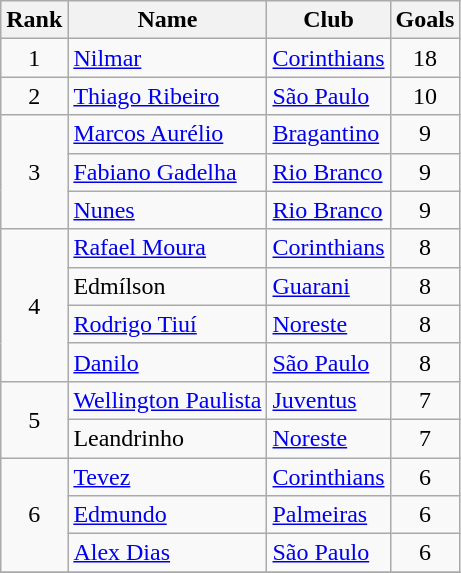<table class="wikitable">
<tr>
<th>Rank</th>
<th>Name</th>
<th>Club</th>
<th>Goals</th>
</tr>
<tr>
<td style="text-align:center;" rowspan=>1</td>
<td> <a href='#'>Nilmar</a></td>
<td><a href='#'>Corinthians</a></td>
<td align=center>18</td>
</tr>
<tr>
<td style="text-align:center;" rowspan=>2</td>
<td> <a href='#'>Thiago Ribeiro</a></td>
<td><a href='#'>São Paulo</a></td>
<td align=center>10</td>
</tr>
<tr>
<td style="text-align:center;" rowspan=3>3</td>
<td> <a href='#'>Marcos Aurélio</a></td>
<td><a href='#'>Bragantino</a></td>
<td align=center>9</td>
</tr>
<tr>
<td> <a href='#'>Fabiano Gadelha</a></td>
<td><a href='#'>Rio Branco</a></td>
<td align=center>9</td>
</tr>
<tr>
<td> <a href='#'>Nunes</a></td>
<td><a href='#'>Rio Branco</a></td>
<td align=center>9</td>
</tr>
<tr>
<td style="text-align:center;" rowspan=4>4</td>
<td> <a href='#'>Rafael Moura</a></td>
<td><a href='#'>Corinthians</a></td>
<td align=center>8</td>
</tr>
<tr>
<td> Edmílson</td>
<td><a href='#'>Guarani</a></td>
<td align=center>8</td>
</tr>
<tr>
<td> <a href='#'>Rodrigo Tiuí</a></td>
<td><a href='#'>Noreste</a></td>
<td align=center>8</td>
</tr>
<tr>
<td> <a href='#'>Danilo</a></td>
<td><a href='#'>São Paulo</a></td>
<td align=center>8</td>
</tr>
<tr>
<td style="text-align:center;" rowspan=2>5</td>
<td> <a href='#'>Wellington Paulista</a></td>
<td><a href='#'>Juventus</a></td>
<td align=center>7</td>
</tr>
<tr>
<td> Leandrinho</td>
<td><a href='#'>Noreste</a></td>
<td align=center>7</td>
</tr>
<tr>
<td style="text-align:center;" rowspan=3>6</td>
<td> <a href='#'>Tevez</a></td>
<td><a href='#'>Corinthians</a></td>
<td align=center>6</td>
</tr>
<tr>
<td> <a href='#'>Edmundo</a></td>
<td><a href='#'>Palmeiras</a></td>
<td align=center>6</td>
</tr>
<tr>
<td> <a href='#'>Alex Dias</a></td>
<td><a href='#'>São Paulo</a></td>
<td align=center>6</td>
</tr>
<tr>
</tr>
</table>
